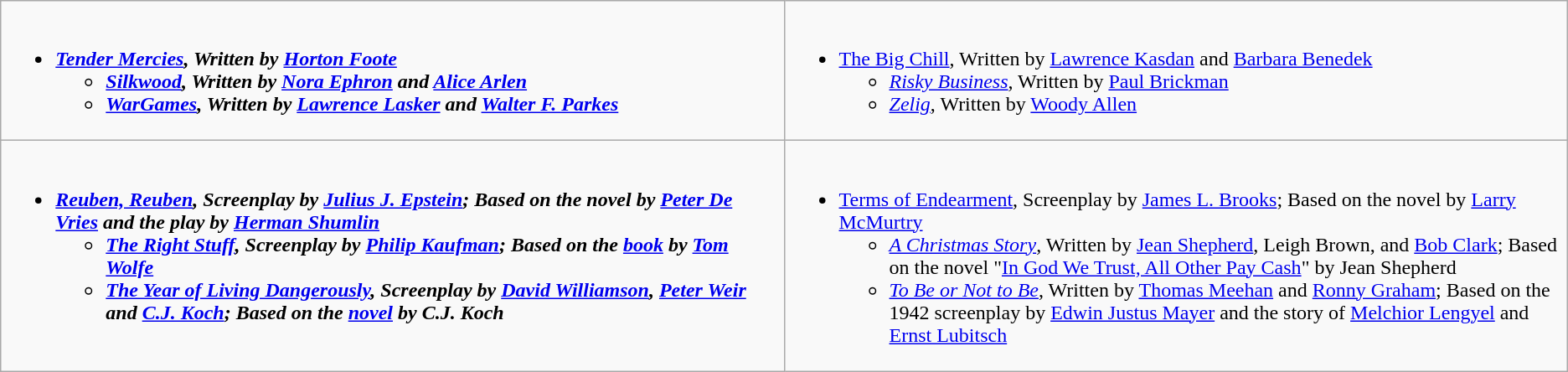<table class="wikitable">
<tr>
<td valign="top" width="50%"><br><ul><li><strong><em><a href='#'>Tender Mercies</a><em>, Written by <a href='#'>Horton Foote</a><strong><ul><li></em><a href='#'>Silkwood</a><em>, Written by <a href='#'>Nora Ephron</a> and <a href='#'>Alice Arlen</a></li><li></em><a href='#'>WarGames</a><em>, Written by <a href='#'>Lawrence Lasker</a> and <a href='#'>Walter F. Parkes</a></li></ul></li></ul></td>
<td valign="top"><br><ul><li></em></strong><a href='#'>The Big Chill</a></em>, Written by <a href='#'>Lawrence Kasdan</a> and <a href='#'>Barbara Benedek</a></strong><ul><li><em><a href='#'>Risky Business</a></em>, Written by <a href='#'>Paul Brickman</a></li><li><em><a href='#'>Zelig</a></em>, Written by <a href='#'>Woody Allen</a></li></ul></li></ul></td>
</tr>
<tr>
<td valign="top"><br><ul><li><strong><em><a href='#'>Reuben, Reuben</a><em>, Screenplay by <a href='#'>Julius J. Epstein</a>; Based on the novel by <a href='#'>Peter De Vries</a> and the play by <a href='#'>Herman Shumlin</a><strong><ul><li></em><a href='#'>The Right Stuff</a><em>, Screenplay by <a href='#'>Philip Kaufman</a>; Based on the <a href='#'>book</a> by <a href='#'>Tom Wolfe</a></li><li></em><a href='#'>The Year of Living Dangerously</a><em>, Screenplay by <a href='#'>David Williamson</a>, <a href='#'>Peter Weir</a> and <a href='#'>C.J. Koch</a>; Based on the <a href='#'>novel</a> by C.J. Koch</li></ul></li></ul></td>
<td valign="top"><br><ul><li></em></strong><a href='#'>Terms of Endearment</a></em>, Screenplay by <a href='#'>James L. Brooks</a>; Based on the novel by <a href='#'>Larry McMurtry</a></strong><ul><li><em><a href='#'>A Christmas Story</a></em>, Written by <a href='#'>Jean Shepherd</a>, Leigh Brown, and <a href='#'>Bob Clark</a>; Based on the novel "<a href='#'>In God We Trust, All Other Pay Cash</a>" by Jean Shepherd</li><li><em><a href='#'>To Be or Not to Be</a></em>, Written by <a href='#'>Thomas Meehan</a> and <a href='#'>Ronny Graham</a>; Based on the 1942 screenplay by <a href='#'>Edwin Justus Mayer</a> and the story of <a href='#'>Melchior Lengyel</a> and <a href='#'>Ernst Lubitsch</a></li></ul></li></ul></td>
</tr>
</table>
